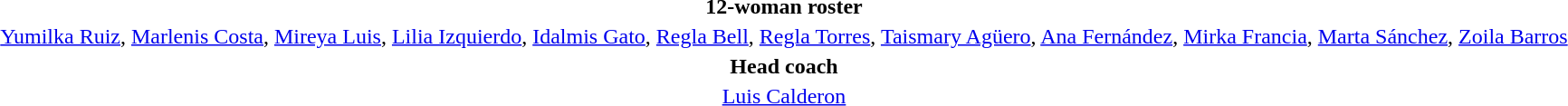<table style="text-align:center; margin-top:2em; margin-left:auto; margin-right:auto">
<tr>
<td><strong>12-woman roster</strong></td>
</tr>
<tr>
<td><a href='#'>Yumilka Ruiz</a>, <a href='#'>Marlenis Costa</a>, <a href='#'>Mireya Luis</a>, <a href='#'>Lilia Izquierdo</a>, <a href='#'>Idalmis Gato</a>, <a href='#'>Regla Bell</a>, <a href='#'>Regla Torres</a>, <a href='#'>Taismary Agüero</a>, <a href='#'>Ana Fernández</a>, <a href='#'>Mirka Francia</a>, <a href='#'>Marta Sánchez</a>, <a href='#'>Zoila Barros</a></td>
</tr>
<tr>
<td><strong>Head coach</strong></td>
</tr>
<tr>
<td><a href='#'>Luis Calderon</a></td>
</tr>
</table>
